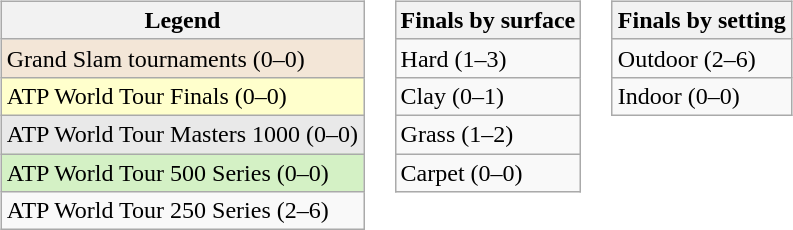<table>
<tr valign="top">
<td><br><table class="wikitable">
<tr>
<th>Legend</th>
</tr>
<tr style="background:#f3e6d7;">
<td>Grand Slam tournaments (0–0)</td>
</tr>
<tr style="background:#ffffcc;">
<td>ATP World Tour Finals (0–0)</td>
</tr>
<tr style="background:#e9e9e9;">
<td>ATP World Tour Masters 1000 (0–0)</td>
</tr>
<tr style="background:#d4f1c5;">
<td>ATP World Tour 500 Series (0–0)</td>
</tr>
<tr>
<td>ATP World Tour 250 Series (2–6)</td>
</tr>
</table>
</td>
<td><br><table class="wikitable">
<tr>
<th>Finals by surface</th>
</tr>
<tr>
<td>Hard (1–3)</td>
</tr>
<tr>
<td>Clay (0–1)</td>
</tr>
<tr>
<td>Grass (1–2)</td>
</tr>
<tr>
<td>Carpet (0–0)</td>
</tr>
</table>
</td>
<td><br><table class="wikitable">
<tr>
<th>Finals by setting</th>
</tr>
<tr>
<td>Outdoor (2–6)</td>
</tr>
<tr>
<td>Indoor (0–0)</td>
</tr>
</table>
</td>
</tr>
</table>
